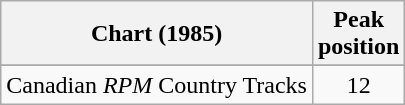<table class="wikitable sortable">
<tr>
<th align="left">Chart (1985)</th>
<th align="center">Peak<br>position</th>
</tr>
<tr>
</tr>
<tr>
</tr>
<tr>
<td align="left">Canadian <em>RPM</em> Country Tracks</td>
<td align="center">12</td>
</tr>
</table>
